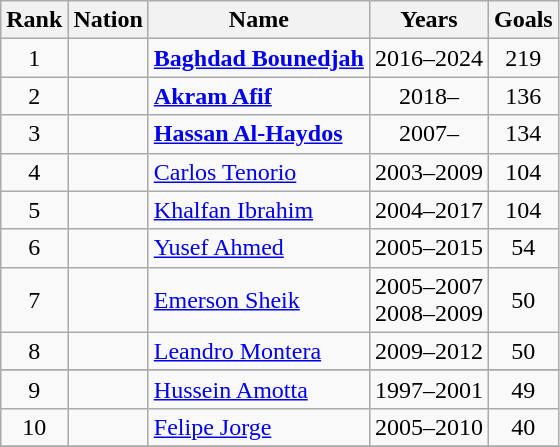<table class="wikitable sortable" style="text-align: center;">
<tr>
<th>Rank</th>
<th>Nation</th>
<th>Name</th>
<th>Years</th>
<th>Goals</th>
</tr>
<tr>
<td>1</td>
<td></td>
<td align="left"><strong><a href='#'>Baghdad Bounedjah</a></strong></td>
<td>2016–2024</td>
<td>219</td>
</tr>
<tr>
<td>2</td>
<td></td>
<td align="left"><strong><a href='#'>Akram Afif</a></strong></td>
<td>2018–</td>
<td>136</td>
</tr>
<tr>
<td>3</td>
<td></td>
<td align="left"><strong><a href='#'>Hassan Al-Haydos</a></strong></td>
<td>2007–</td>
<td>134</td>
</tr>
<tr>
<td>4</td>
<td></td>
<td align="left"><a href='#'>Carlos Tenorio</a></td>
<td>2003–2009</td>
<td>104</td>
</tr>
<tr>
<td>5</td>
<td></td>
<td align="left"><a href='#'>Khalfan Ibrahim</a></td>
<td>2004–2017</td>
<td>104</td>
</tr>
<tr>
<td>6</td>
<td></td>
<td align="left"><a href='#'>Yusef Ahmed</a></td>
<td>2005–2015</td>
<td>54</td>
</tr>
<tr>
<td>7</td>
<td></td>
<td align="left"><a href='#'>Emerson Sheik</a></td>
<td>2005–2007 <br> 2008–2009</td>
<td>50</td>
</tr>
<tr>
<td>8</td>
<td></td>
<td align="left"><a href='#'>Leandro Montera</a></td>
<td>2009–2012</td>
<td>50</td>
</tr>
<tr>
</tr>
<tr>
<td>9</td>
<td></td>
<td align="left"><a href='#'>Hussein Amotta</a></td>
<td>1997–2001</td>
<td>49</td>
</tr>
<tr>
<td>10</td>
<td></td>
<td align="left"><a href='#'>Felipe Jorge</a></td>
<td>2005–2010</td>
<td>40</td>
</tr>
<tr>
</tr>
</table>
